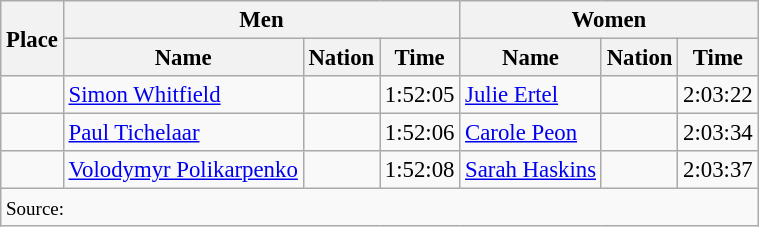<table class=wikitable style="font-size:95%">
<tr>
<th rowspan="2">Place</th>
<th colspan="3">Men</th>
<th colspan="3">Women</th>
</tr>
<tr>
<th>Name</th>
<th>Nation</th>
<th>Time</th>
<th>Name</th>
<th>Nation</th>
<th>Time</th>
</tr>
<tr>
<td align="center"></td>
<td><a href='#'>Simon Whitfield</a></td>
<td></td>
<td>1:52:05</td>
<td><a href='#'>Julie Ertel</a></td>
<td></td>
<td>2:03:22</td>
</tr>
<tr>
<td align="center"></td>
<td><a href='#'>Paul Tichelaar</a></td>
<td></td>
<td>1:52:06</td>
<td><a href='#'>Carole Peon</a></td>
<td></td>
<td>2:03:34</td>
</tr>
<tr>
<td align="center"></td>
<td><a href='#'>Volodymyr Polikarpenko</a></td>
<td></td>
<td>1:52:08</td>
<td><a href='#'>Sarah Haskins</a></td>
<td></td>
<td>2:03:37</td>
</tr>
<tr>
<td colspan="7"><small>Source:</small></td>
</tr>
</table>
